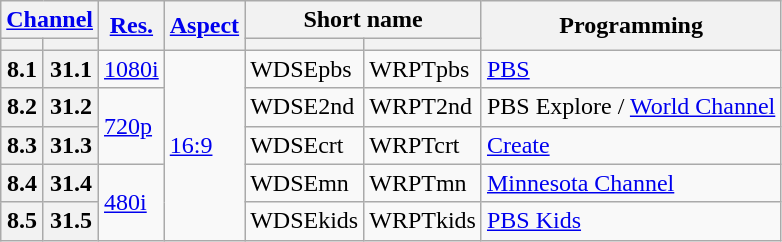<table class="wikitable">
<tr>
<th scope="col" colspan="2"><a href='#'>Channel</a></th>
<th scope="col" rowspan="2"><a href='#'>Res.</a></th>
<th scope="col" rowspan="2"><a href='#'>Aspect</a></th>
<th scope="col" colspan="2">Short name</th>
<th scope="col" rowspan="2">Programming</th>
</tr>
<tr>
<th scope="col"></th>
<th></th>
<th scope="col"></th>
<th></th>
</tr>
<tr>
<th scope="row">8.1</th>
<th>31.1</th>
<td><a href='#'>1080i</a></td>
<td rowspan=5><a href='#'>16:9</a></td>
<td>WDSEpbs</td>
<td>WRPTpbs</td>
<td><a href='#'>PBS</a></td>
</tr>
<tr>
<th scope="row">8.2</th>
<th>31.2</th>
<td rowspan=2><a href='#'>720p</a></td>
<td>WDSE2nd</td>
<td>WRPT2nd</td>
<td>PBS Explore / <a href='#'>World Channel</a></td>
</tr>
<tr>
<th scope="row">8.3</th>
<th>31.3</th>
<td>WDSEcrt</td>
<td>WRPTcrt</td>
<td><a href='#'>Create</a></td>
</tr>
<tr>
<th scope="row">8.4</th>
<th>31.4</th>
<td rowspan=2><a href='#'>480i</a></td>
<td>WDSEmn</td>
<td>WRPTmn</td>
<td><a href='#'>Minnesota Channel</a></td>
</tr>
<tr>
<th scope="row">8.5</th>
<th>31.5</th>
<td>WDSEkids</td>
<td>WRPTkids</td>
<td><a href='#'>PBS Kids</a></td>
</tr>
</table>
